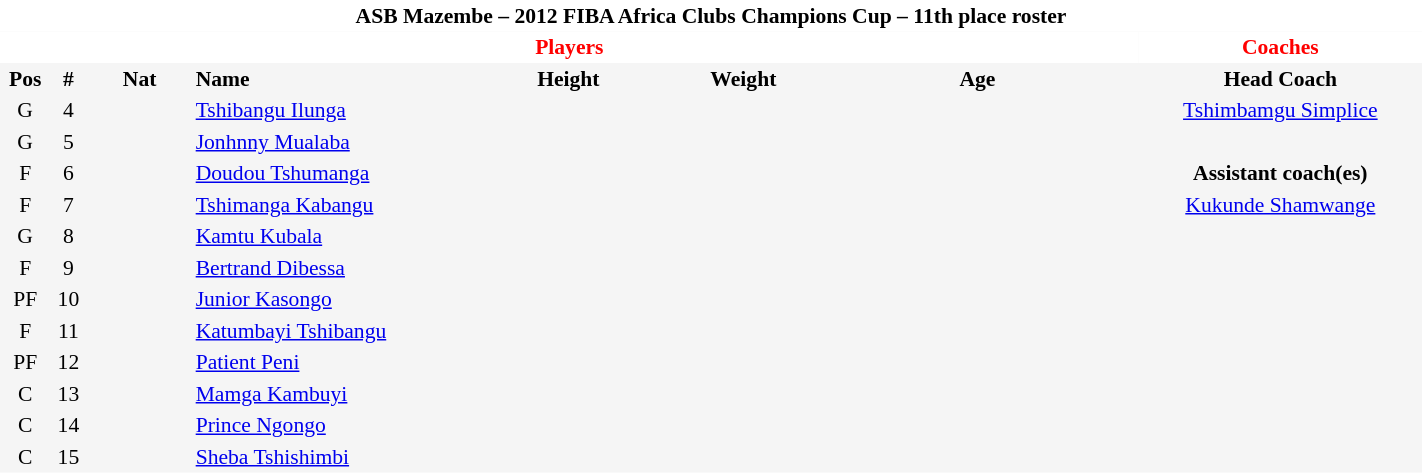<table border=0 cellpadding=2 cellspacing=0  |- bgcolor=#f5f5f5 style="text-align:center; font-size:90%;" width=75%>
<tr>
<td colspan="8" style="background: white; color: black"><strong>ASB Mazembe – 2012 FIBA Africa Clubs Champions Cup – 11th place roster</strong></td>
</tr>
<tr>
<td colspan="7" style="background: white; color: red"><strong>Players</strong></td>
<td style="background: white; color: red"><strong>Coaches</strong></td>
</tr>
<tr style="background=#f5f5f5; color: black">
<th width=5px>Pos</th>
<th width=5px>#</th>
<th width=50px>Nat</th>
<th width=135px align=left>Name</th>
<th width=100px>Height</th>
<th width=70px>Weight</th>
<th width=160px>Age</th>
<th width=140px>Head Coach</th>
</tr>
<tr>
<td>G</td>
<td>4</td>
<td></td>
<td align=left><a href='#'>Tshibangu Ilunga</a></td>
<td><span></span></td>
<td></td>
<td></td>
<td><span> <a href='#'>Tshimbamgu Simplice</a></span></td>
</tr>
<tr>
<td>G</td>
<td>5</td>
<td></td>
<td align=left><a href='#'>Jonhnny Mualaba</a></td>
<td><span></span></td>
<td></td>
<td></td>
</tr>
<tr>
<td>F</td>
<td>6</td>
<td></td>
<td align=left><a href='#'>Doudou Tshumanga</a></td>
<td><span></span></td>
<td></td>
<td></td>
<td><strong>Assistant coach(es)</strong></td>
</tr>
<tr>
<td>F</td>
<td>7</td>
<td></td>
<td align=left><a href='#'>Tshimanga Kabangu</a></td>
<td><span></span></td>
<td></td>
<td></td>
<td> <a href='#'>Kukunde Shamwange</a></td>
</tr>
<tr>
<td>G</td>
<td>8</td>
<td></td>
<td align=left><a href='#'>Kamtu Kubala</a></td>
<td><span></span></td>
<td></td>
<td></td>
</tr>
<tr>
<td>F</td>
<td>9</td>
<td></td>
<td align=left><a href='#'>Bertrand Dibessa</a></td>
<td><span></span></td>
<td></td>
<td><span></span></td>
</tr>
<tr>
<td>PF</td>
<td>10</td>
<td></td>
<td align=left><a href='#'>Junior Kasongo</a></td>
<td><span></span></td>
<td></td>
<td></td>
</tr>
<tr>
<td>F</td>
<td>11</td>
<td></td>
<td align=left><a href='#'>Katumbayi Tshibangu</a></td>
<td><span></span></td>
<td></td>
<td></td>
</tr>
<tr>
<td>PF</td>
<td>12</td>
<td></td>
<td align=left><a href='#'>Patient Peni</a></td>
<td><span></span></td>
<td></td>
<td></td>
</tr>
<tr>
<td>C</td>
<td>13</td>
<td></td>
<td align=left><a href='#'>Mamga Kambuyi</a></td>
<td><span></span></td>
<td></td>
<td></td>
</tr>
<tr>
<td>C</td>
<td>14</td>
<td></td>
<td align=left><a href='#'>Prince Ngongo</a></td>
<td><span></span></td>
<td></td>
<td></td>
</tr>
<tr>
<td>C</td>
<td>15</td>
<td></td>
<td align=left><a href='#'>Sheba Tshishimbi</a></td>
<td><span></span></td>
<td></td>
<td></td>
</tr>
</table>
